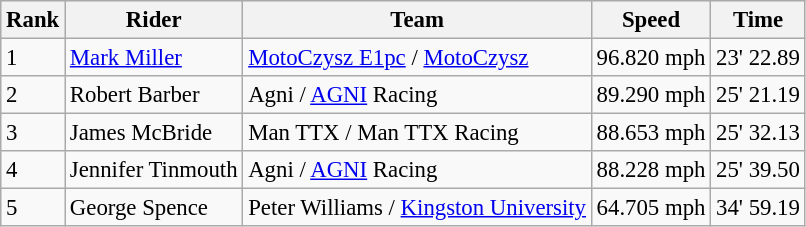<table class="wikitable" style="font-size: 95%;">
<tr style="background:#efefef;">
<th>Rank</th>
<th>Rider</th>
<th>Team</th>
<th>Speed</th>
<th>Time</th>
</tr>
<tr>
<td>1</td>
<td> <a href='#'>Mark Miller</a></td>
<td><a href='#'>MotoCzysz E1pc</a> / <a href='#'>MotoCzysz</a></td>
<td>96.820 mph</td>
<td>23' 22.89</td>
</tr>
<tr>
<td>2</td>
<td> Robert Barber</td>
<td>Agni / <a href='#'>AGNI</a> Racing</td>
<td>89.290 mph</td>
<td>25' 21.19</td>
</tr>
<tr>
<td>3</td>
<td> James McBride</td>
<td>Man TTX / Man TTX Racing</td>
<td>88.653 mph</td>
<td>25' 32.13</td>
</tr>
<tr>
<td>4</td>
<td> Jennifer Tinmouth</td>
<td>Agni / <a href='#'>AGNI</a> Racing</td>
<td>88.228 mph</td>
<td>25' 39.50</td>
</tr>
<tr>
<td>5</td>
<td> George Spence</td>
<td>Peter Williams / <a href='#'>Kingston University</a></td>
<td>64.705 mph</td>
<td>34' 59.19</td>
</tr>
</table>
